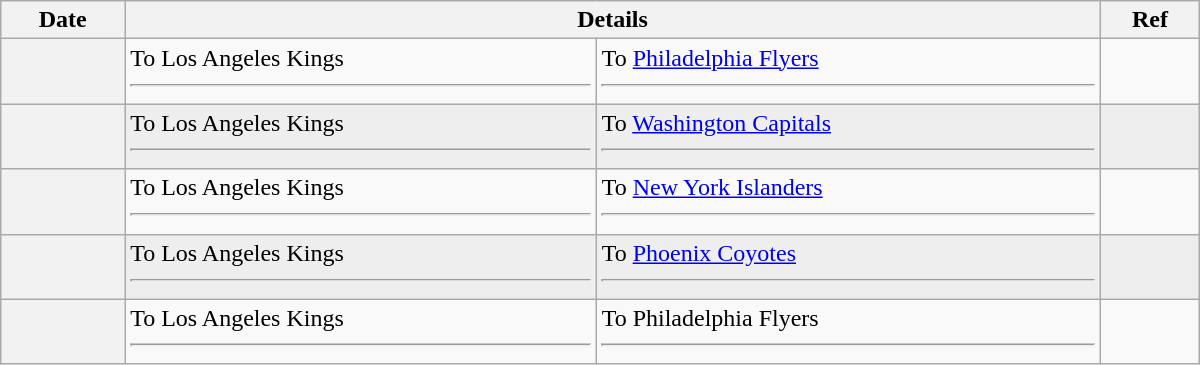<table class="wikitable plainrowheaders" style="width: 50em;">
<tr>
<th scope="col">Date</th>
<th scope="col" colspan="2">Details</th>
<th scope="col">Ref</th>
</tr>
<tr>
<th scope="row"></th>
<td valign="top">To Los Angeles Kings<hr></td>
<td valign="top">To <a href='#'>Philadelphia Flyers</a><hr></td>
<td></td>
</tr>
<tr style="background:#eee;">
<th scope="row"></th>
<td valign="top">To Los Angeles Kings<hr></td>
<td valign="top">To <a href='#'>Washington Capitals</a><hr></td>
<td></td>
</tr>
<tr>
<th scope="row"></th>
<td valign="top">To Los Angeles Kings<hr></td>
<td valign="top">To <a href='#'>New York Islanders</a><hr></td>
<td></td>
</tr>
<tr style="background:#eee;">
<th scope="row"></th>
<td valign="top">To Los Angeles Kings<hr></td>
<td valign="top">To <a href='#'>Phoenix Coyotes</a><hr></td>
<td></td>
</tr>
<tr>
<th scope="row"></th>
<td valign="top">To Los Angeles Kings<hr></td>
<td valign="top">To Philadelphia Flyers<hr></td>
<td></td>
</tr>
</table>
